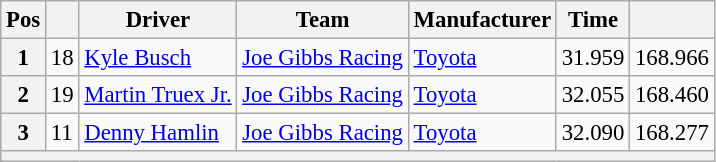<table class="wikitable" style="font-size:95%">
<tr>
<th>Pos</th>
<th></th>
<th>Driver</th>
<th>Team</th>
<th>Manufacturer</th>
<th>Time</th>
<th></th>
</tr>
<tr>
<th>1</th>
<td>18</td>
<td><a href='#'>Kyle Busch</a></td>
<td><a href='#'>Joe Gibbs Racing</a></td>
<td><a href='#'>Toyota</a></td>
<td>31.959</td>
<td>168.966</td>
</tr>
<tr>
<th>2</th>
<td>19</td>
<td><a href='#'>Martin Truex Jr.</a></td>
<td><a href='#'>Joe Gibbs Racing</a></td>
<td><a href='#'>Toyota</a></td>
<td>32.055</td>
<td>168.460</td>
</tr>
<tr>
<th>3</th>
<td>11</td>
<td><a href='#'>Denny Hamlin</a></td>
<td><a href='#'>Joe Gibbs Racing</a></td>
<td><a href='#'>Toyota</a></td>
<td>32.090</td>
<td>168.277</td>
</tr>
<tr>
<th colspan="7"></th>
</tr>
</table>
